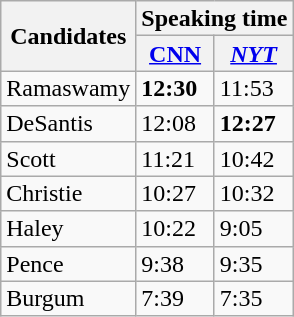<table class="wikitable sortable" style="display:inline-table;line-height:16px;">
<tr>
<th rowspan=2>Candidates</th>
<th colspan=2>Speaking time</th>
</tr>
<tr>
<th><a href='#'>CNN</a></th>
<th><em><a href='#'>NYT</a></em></th>
</tr>
<tr>
<td>Ramaswamy</td>
<td><strong>12:30</strong></td>
<td>11:53</td>
</tr>
<tr>
<td>DeSantis</td>
<td>12:08</td>
<td><strong>12:27</strong></td>
</tr>
<tr>
<td>Scott</td>
<td>11:21</td>
<td>10:42</td>
</tr>
<tr>
<td>Christie</td>
<td>10:27</td>
<td>10:32</td>
</tr>
<tr>
<td>Haley</td>
<td>10:22</td>
<td>9:05</td>
</tr>
<tr>
<td>Pence</td>
<td>9:38</td>
<td>9:35</td>
</tr>
<tr>
<td>Burgum</td>
<td>7:39</td>
<td>7:35</td>
</tr>
</table>
